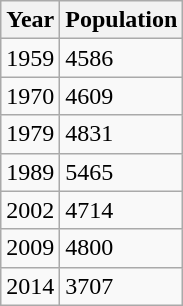<table class="wikitable">
<tr>
<th>Year</th>
<th>Population</th>
</tr>
<tr>
<td>1959</td>
<td>4586</td>
</tr>
<tr>
<td>1970</td>
<td>4609</td>
</tr>
<tr>
<td>1979</td>
<td>4831</td>
</tr>
<tr>
<td>1989</td>
<td>5465</td>
</tr>
<tr>
<td>2002</td>
<td>4714</td>
</tr>
<tr>
<td>2009</td>
<td>4800</td>
</tr>
<tr>
<td>2014</td>
<td>3707</td>
</tr>
</table>
